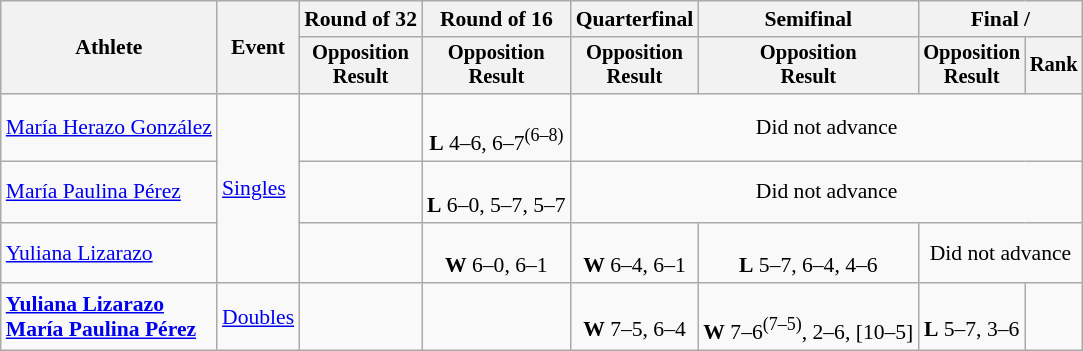<table class=wikitable style=font-size:90%;text-align:center>
<tr>
<th rowspan=2>Athlete</th>
<th rowspan=2>Event</th>
<th>Round of 32</th>
<th>Round of 16</th>
<th>Quarterfinal</th>
<th>Semifinal</th>
<th colspan=2>Final / </th>
</tr>
<tr style=font-size:95%>
<th>Opposition<br>Result</th>
<th>Opposition<br>Result</th>
<th>Opposition<br>Result</th>
<th>Opposition<br>Result</th>
<th>Opposition<br>Result</th>
<th>Rank</th>
</tr>
<tr>
<td align=left><a href='#'>María Herazo González</a></td>
<td align=left rowspan=3><a href='#'>Singles</a></td>
<td></td>
<td><br><strong>L</strong> 4–6, 6–7<sup>(6–8)</sup></td>
<td colspan="4">Did not advance</td>
</tr>
<tr>
<td align=left><a href='#'>María Paulina Pérez</a></td>
<td></td>
<td><br><strong>L</strong> 6–0, 5–7, 5–7</td>
<td colspan="4">Did not advance</td>
</tr>
<tr>
<td align=left><a href='#'>Yuliana Lizarazo</a></td>
<td></td>
<td><br><strong>W</strong> 6–0, 6–1</td>
<td><br><strong>W</strong> 6–4, 6–1</td>
<td><br><strong>L</strong> 5–7, 6–4, 4–6</td>
<td colspan="2">Did not advance</td>
</tr>
<tr>
<td align=left><strong><a href='#'>Yuliana Lizarazo</a><br><a href='#'>María Paulina Pérez</a></strong></td>
<td align=left><a href='#'>Doubles</a></td>
<td></td>
<td></td>
<td><br><strong>W</strong> 7–5, 6–4</td>
<td><br><strong>W</strong> 7–6<sup>(7–5)</sup>, 2–6, [10–5]</td>
<td><br><strong>L</strong> 5–7, 3–6</td>
<td></td>
</tr>
</table>
